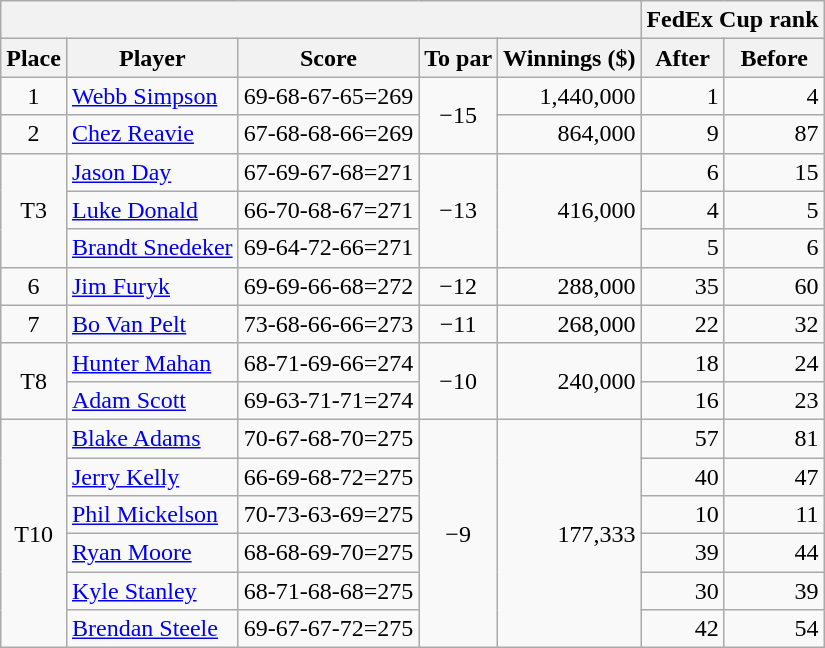<table class=wikitable>
<tr>
<th colspan=5></th>
<th colspan=2>FedEx Cup rank</th>
</tr>
<tr>
<th>Place</th>
<th>Player</th>
<th>Score</th>
<th>To par</th>
<th>Winnings ($)</th>
<th>After</th>
<th>Before</th>
</tr>
<tr>
<td align=center>1</td>
<td> <a href='#'>Webb Simpson</a></td>
<td>69-68-67-65=269</td>
<td align=center rowspan=2>−15</td>
<td align=right>1,440,000</td>
<td align=right>1</td>
<td align=right>4</td>
</tr>
<tr>
<td align=center>2</td>
<td> <a href='#'>Chez Reavie</a></td>
<td>67-68-68-66=269</td>
<td align=right>864,000</td>
<td align=right>9</td>
<td align=right>87</td>
</tr>
<tr>
<td align=center rowspan=3>T3</td>
<td> <a href='#'>Jason Day</a></td>
<td>67-69-67-68=271</td>
<td align=center rowspan=3>−13</td>
<td align=right rowspan=3>416,000</td>
<td align=right>6</td>
<td align=right>15</td>
</tr>
<tr>
<td> <a href='#'>Luke Donald</a></td>
<td>66-70-68-67=271</td>
<td align=right>4</td>
<td align=right>5</td>
</tr>
<tr>
<td> <a href='#'>Brandt Snedeker</a></td>
<td>69-64-72-66=271</td>
<td align=right>5</td>
<td align=right>6</td>
</tr>
<tr>
<td align=center>6</td>
<td> <a href='#'>Jim Furyk</a></td>
<td>69-69-66-68=272</td>
<td align=center>−12</td>
<td align=right>288,000</td>
<td align=right>35</td>
<td align=right>60</td>
</tr>
<tr>
<td align=center>7</td>
<td> <a href='#'>Bo Van Pelt</a></td>
<td>73-68-66-66=273</td>
<td align=center>−11</td>
<td align=right>268,000</td>
<td align=right>22</td>
<td align=right>32</td>
</tr>
<tr>
<td align=center rowspan=2>T8</td>
<td> <a href='#'>Hunter Mahan</a></td>
<td>68-71-69-66=274</td>
<td align=center rowspan=2>−10</td>
<td align=right rowspan=2>240,000</td>
<td align=right>18</td>
<td align=right>24</td>
</tr>
<tr>
<td> <a href='#'>Adam Scott</a></td>
<td>69-63-71-71=274</td>
<td align=right>16</td>
<td align=right>23</td>
</tr>
<tr>
<td align=center rowspan=6>T10</td>
<td> <a href='#'>Blake Adams</a></td>
<td>70-67-68-70=275</td>
<td align=center rowspan=6>−9</td>
<td align=right rowspan=6>177,333</td>
<td align=right>57</td>
<td align=right>81</td>
</tr>
<tr>
<td> <a href='#'>Jerry Kelly</a></td>
<td>66-69-68-72=275</td>
<td align=right>40</td>
<td align=right>47</td>
</tr>
<tr>
<td> <a href='#'>Phil Mickelson</a></td>
<td>70-73-63-69=275</td>
<td align=right>10</td>
<td align=right>11</td>
</tr>
<tr>
<td> <a href='#'>Ryan Moore</a></td>
<td>68-68-69-70=275</td>
<td align=right>39</td>
<td align=right>44</td>
</tr>
<tr>
<td> <a href='#'>Kyle Stanley</a></td>
<td>68-71-68-68=275</td>
<td align=right>30</td>
<td align=right>39</td>
</tr>
<tr>
<td> <a href='#'>Brendan Steele</a></td>
<td>69-67-67-72=275</td>
<td align=right>42</td>
<td align=right>54</td>
</tr>
</table>
